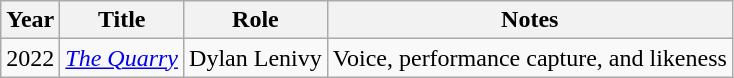<table class="wikitable sortable">
<tr>
<th>Year</th>
<th>Title</th>
<th>Role</th>
<th>Notes</th>
</tr>
<tr>
<td>2022</td>
<td><em><a href='#'>The Quarry</a></em></td>
<td>Dylan Lenivy</td>
<td>Voice, performance capture, and likeness</td>
</tr>
</table>
